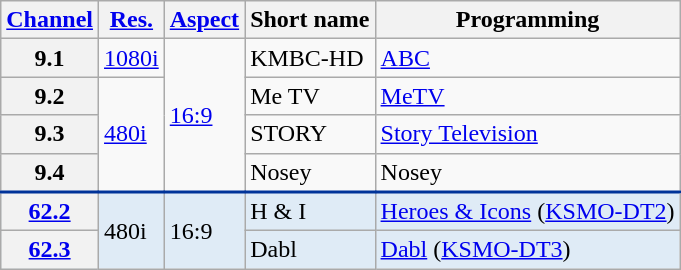<table class="wikitable">
<tr>
<th scope = "col"><a href='#'>Channel</a></th>
<th scope = "col"><a href='#'>Res.</a></th>
<th scope = "col"><a href='#'>Aspect</a></th>
<th scope = "col">Short name</th>
<th scope = "col">Programming</th>
</tr>
<tr>
<th scope = "row">9.1</th>
<td><a href='#'>1080i</a></td>
<td rowspan="4"><a href='#'>16:9</a></td>
<td>KMBC-HD</td>
<td><a href='#'>ABC</a></td>
</tr>
<tr>
<th scope = "row">9.2</th>
<td rowspan="3"><a href='#'>480i</a></td>
<td>Me TV</td>
<td><a href='#'>MeTV</a></td>
</tr>
<tr>
<th scope = "row">9.3</th>
<td>STORY</td>
<td><a href='#'>Story Television</a></td>
</tr>
<tr>
<th scope = "row">9.4</th>
<td>Nosey</td>
<td>Nosey</td>
</tr>
<tr style="background-color:#DFEBF6; border-top: 2px solid #003399;">
<th scope = "row"><a href='#'>62.2</a></th>
<td rowspan="2">480i</td>
<td rowspan="2">16:9</td>
<td>H & I</td>
<td><a href='#'>Heroes & Icons</a> (<a href='#'>KSMO-DT2</a>)</td>
</tr>
<tr style="background-color:#DFEBF6;">
<th scope = "row"><a href='#'>62.3</a></th>
<td>Dabl</td>
<td><a href='#'>Dabl</a> (<a href='#'>KSMO-DT3</a>)</td>
</tr>
</table>
